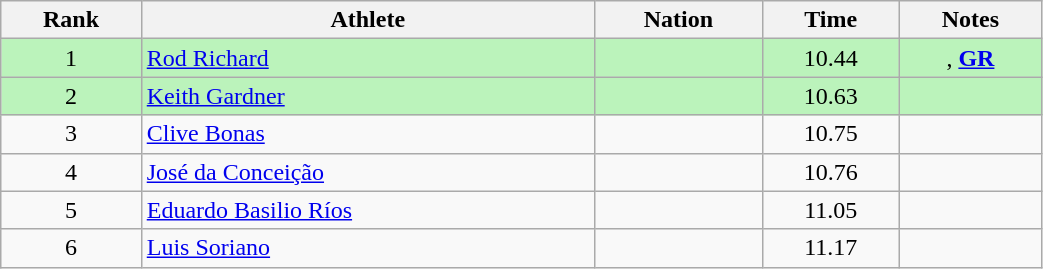<table class="wikitable sortable" style="text-align:center;width: 55%;">
<tr>
<th scope="col">Rank</th>
<th scope="col">Athlete</th>
<th scope="col">Nation</th>
<th scope="col">Time</th>
<th scope="col">Notes</th>
</tr>
<tr bgcolor="#bbf3bb">
<td>1</td>
<td align=left><a href='#'>Rod Richard</a></td>
<td align=left></td>
<td>10.44</td>
<td>, <strong><a href='#'>GR</a></strong></td>
</tr>
<tr bgcolor="#bbf3bb">
<td>2</td>
<td align=left><a href='#'>Keith Gardner</a></td>
<td align=left></td>
<td>10.63</td>
<td></td>
</tr>
<tr>
<td>3</td>
<td align=left><a href='#'>Clive Bonas</a></td>
<td align=left></td>
<td>10.75</td>
<td></td>
</tr>
<tr>
<td>4</td>
<td align=left><a href='#'>José da Conceição</a></td>
<td align=left></td>
<td>10.76</td>
<td></td>
</tr>
<tr>
<td>5</td>
<td align=left><a href='#'>Eduardo Basilio Ríos</a></td>
<td align=left></td>
<td>11.05</td>
<td></td>
</tr>
<tr>
<td>6</td>
<td align=left><a href='#'>Luis Soriano</a></td>
<td align=left></td>
<td>11.17</td>
<td></td>
</tr>
</table>
